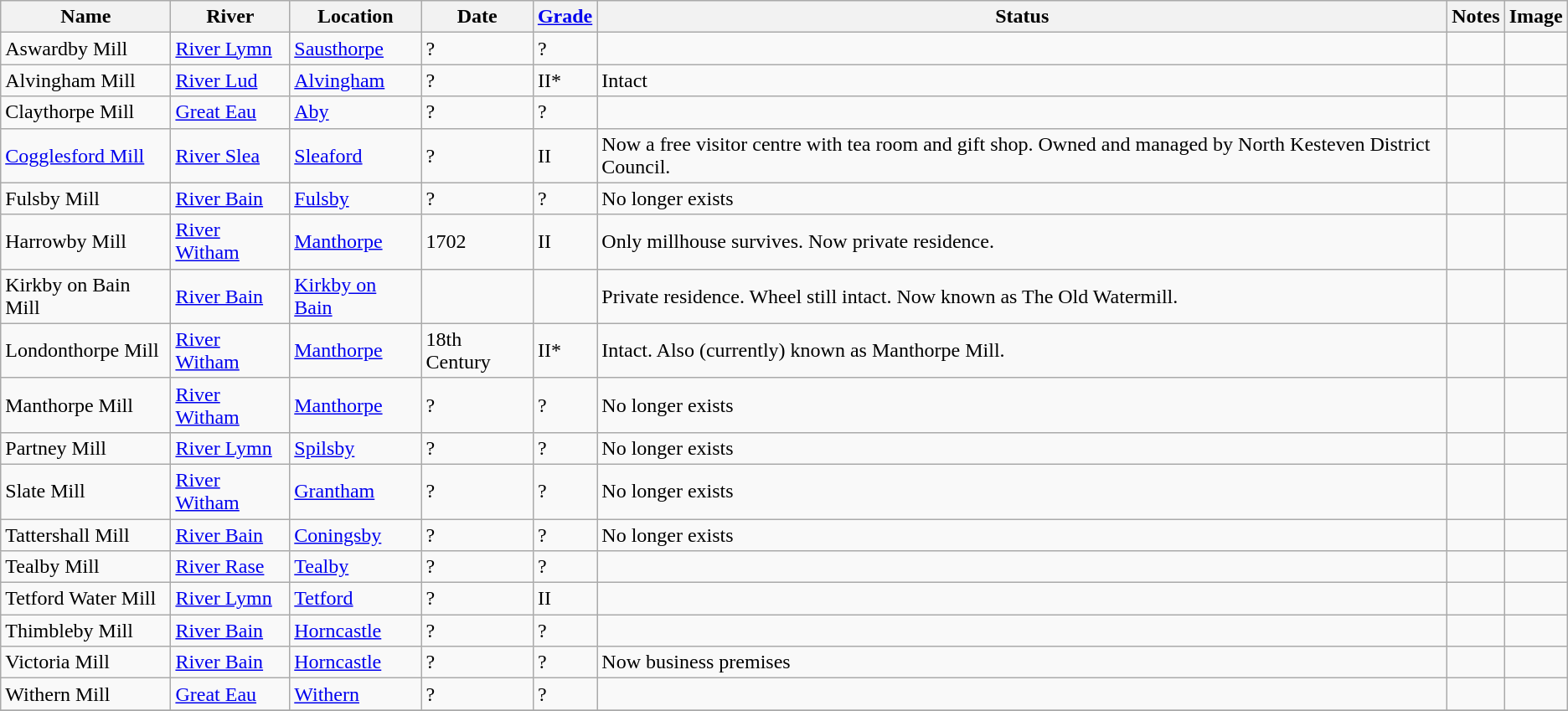<table class="wikitable sortable">
<tr>
<th>Name</th>
<th>River</th>
<th>Location</th>
<th>Date</th>
<th><a href='#'>Grade</a></th>
<th>Status</th>
<th class="unsortable">Notes</th>
<th class="unsortable">Image</th>
</tr>
<tr>
<td>Aswardby Mill</td>
<td><a href='#'>River Lymn</a></td>
<td><a href='#'>Sausthorpe</a></td>
<td>?</td>
<td>?</td>
<td></td>
<td></td>
<td></td>
</tr>
<tr>
<td>Alvingham Mill</td>
<td><a href='#'>River Lud</a></td>
<td><a href='#'>Alvingham</a></td>
<td>?</td>
<td>II*</td>
<td>Intact</td>
<td></td>
<td></td>
</tr>
<tr>
<td>Claythorpe Mill</td>
<td><a href='#'>Great Eau</a></td>
<td><a href='#'>Aby</a></td>
<td>?</td>
<td>?</td>
<td></td>
<td></td>
<td></td>
</tr>
<tr>
<td><a href='#'>Cogglesford Mill</a></td>
<td><a href='#'>River Slea</a></td>
<td><a href='#'>Sleaford</a></td>
<td>?</td>
<td>II</td>
<td>Now a free visitor centre with tea room and gift shop. Owned and managed by North Kesteven District Council.</td>
<td></td>
<td></td>
</tr>
<tr>
<td>Fulsby Mill</td>
<td><a href='#'>River Bain</a></td>
<td><a href='#'>Fulsby</a></td>
<td>?</td>
<td>?</td>
<td>No longer exists</td>
<td></td>
<td></td>
</tr>
<tr>
<td>Harrowby Mill</td>
<td><a href='#'>River Witham</a></td>
<td><a href='#'>Manthorpe</a></td>
<td>1702</td>
<td>II</td>
<td>Only millhouse survives. Now private residence.</td>
<td></td>
<td></td>
</tr>
<tr>
<td>Kirkby on Bain Mill</td>
<td><a href='#'>River Bain</a></td>
<td><a href='#'>Kirkby on Bain</a></td>
<td></td>
<td></td>
<td>Private residence. Wheel still intact. Now known as The Old Watermill.</td>
<td></td>
<td></td>
</tr>
<tr>
<td>Londonthorpe Mill</td>
<td><a href='#'>River Witham</a></td>
<td><a href='#'>Manthorpe</a></td>
<td>18th Century</td>
<td>II*</td>
<td>Intact. Also (currently) known as Manthorpe Mill.</td>
<td></td>
<td></td>
</tr>
<tr>
<td>Manthorpe Mill</td>
<td><a href='#'>River Witham</a></td>
<td><a href='#'>Manthorpe</a></td>
<td>?</td>
<td>?</td>
<td>No longer exists</td>
<td></td>
<td></td>
</tr>
<tr>
<td>Partney Mill</td>
<td><a href='#'>River Lymn</a></td>
<td><a href='#'>Spilsby</a></td>
<td>?</td>
<td>?</td>
<td>No longer exists</td>
<td></td>
<td></td>
</tr>
<tr>
<td>Slate Mill</td>
<td><a href='#'>River Witham</a></td>
<td><a href='#'>Grantham</a></td>
<td>?</td>
<td>?</td>
<td>No longer exists</td>
<td></td>
<td></td>
</tr>
<tr>
<td>Tattershall Mill</td>
<td><a href='#'>River Bain</a></td>
<td><a href='#'>Coningsby</a></td>
<td>?</td>
<td>?</td>
<td>No longer exists</td>
<td></td>
<td></td>
</tr>
<tr>
<td>Tealby Mill</td>
<td><a href='#'>River Rase</a></td>
<td><a href='#'>Tealby</a></td>
<td>?</td>
<td>?</td>
<td></td>
<td></td>
<td></td>
</tr>
<tr>
<td>Tetford Water Mill</td>
<td><a href='#'>River Lymn</a></td>
<td><a href='#'>Tetford</a></td>
<td>?</td>
<td>II</td>
<td></td>
<td></td>
<td></td>
</tr>
<tr>
<td>Thimbleby Mill</td>
<td><a href='#'>River Bain</a></td>
<td><a href='#'>Horncastle</a></td>
<td>?</td>
<td>?</td>
<td></td>
<td></td>
<td></td>
</tr>
<tr>
<td>Victoria Mill</td>
<td><a href='#'>River Bain</a></td>
<td><a href='#'>Horncastle</a></td>
<td>?</td>
<td>?</td>
<td>Now business premises</td>
<td></td>
<td></td>
</tr>
<tr>
<td>Withern Mill</td>
<td><a href='#'>Great Eau</a></td>
<td><a href='#'>Withern</a></td>
<td>?</td>
<td>?</td>
<td></td>
<td></td>
<td></td>
</tr>
<tr>
</tr>
</table>
